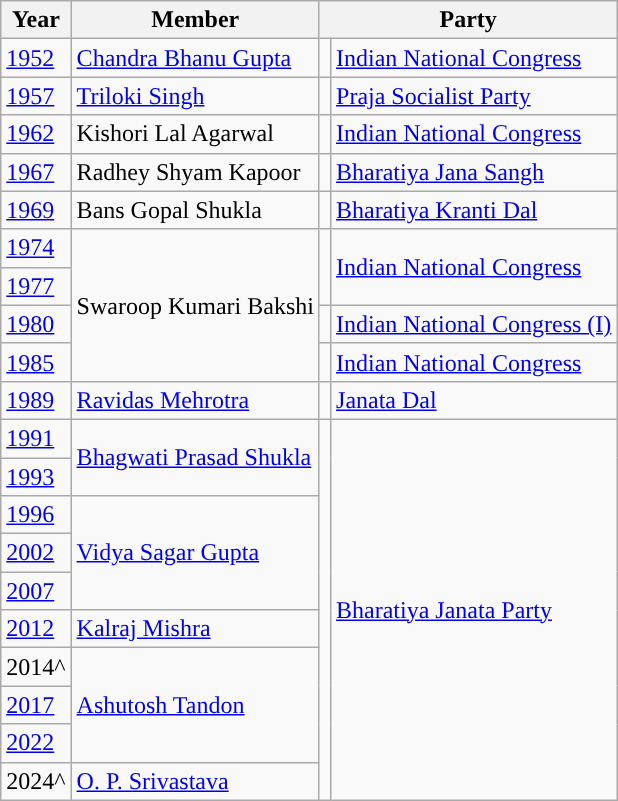<table class="wikitable">
<tr>
<th>Year</th>
<th>Member</th>
<th colspan="2">Party</th>
</tr>
<tr>
<td><a href='#'>1952</a></td>
<td><a href='#'>Chandra Bhanu Gupta</a></td>
<td style="background-color: "></td>
<td><a href='#'>Indian National Congress</a></td>
</tr>
<tr>
<td><a href='#'>1957</a></td>
<td><a href='#'>Triloki Singh</a></td>
<td style="background-color: "></td>
<td><a href='#'>Praja Socialist Party</a></td>
</tr>
<tr>
<td><a href='#'>1962</a></td>
<td>Kishori Lal Agarwal</td>
<td style="background-color: "></td>
<td><a href='#'>Indian National Congress</a></td>
</tr>
<tr>
<td><a href='#'>1967</a></td>
<td>Radhey Shyam Kapoor</td>
<td style="background-color: "></td>
<td><a href='#'>Bharatiya Jana Sangh</a></td>
</tr>
<tr>
<td><a href='#'>1969</a></td>
<td>Bans Gopal Shukla</td>
<td style="background-color: "></td>
<td><a href='#'>Bharatiya Kranti Dal</a></td>
</tr>
<tr>
<td><a href='#'>1974</a></td>
<td rowspan="4">Swaroop Kumari Bakshi</td>
<td rowspan="2" style="background-color: "></td>
<td rowspan="2"><a href='#'>Indian National Congress</a></td>
</tr>
<tr>
<td><a href='#'>1977</a></td>
</tr>
<tr>
<td><a href='#'>1980</a></td>
<td style="background-color: "></td>
<td><a href='#'>Indian National Congress (I)</a></td>
</tr>
<tr>
<td><a href='#'>1985</a></td>
<td style="background-color: "></td>
<td><a href='#'>Indian National Congress</a></td>
</tr>
<tr>
<td><a href='#'>1989</a></td>
<td><a href='#'>Ravidas Mehrotra</a></td>
<td style="background-color: "></td>
<td><a href='#'>Janata Dal</a></td>
</tr>
<tr>
<td><a href='#'>1991</a></td>
<td rowspan="2"><a href='#'>Bhagwati Prasad Shukla</a></td>
<td rowspan="10" style="background-color: "></td>
<td rowspan="10"><a href='#'>Bharatiya Janata Party</a></td>
</tr>
<tr>
<td><a href='#'>1993</a></td>
</tr>
<tr>
<td><a href='#'>1996</a></td>
<td rowspan="3"><a href='#'>Vidya Sagar Gupta</a></td>
</tr>
<tr>
<td><a href='#'>2002</a></td>
</tr>
<tr>
<td><a href='#'>2007</a></td>
</tr>
<tr>
<td><a href='#'>2012</a></td>
<td><a href='#'>Kalraj Mishra</a></td>
</tr>
<tr>
<td>2014^</td>
<td rowspan="3"><a href='#'>Ashutosh Tandon</a></td>
</tr>
<tr>
<td><a href='#'>2017</a></td>
</tr>
<tr>
<td><a href='#'>2022</a></td>
</tr>
<tr>
<td>2024^</td>
<td><a href='#'>O. P. Srivastava</a></td>
</tr>
</table>
